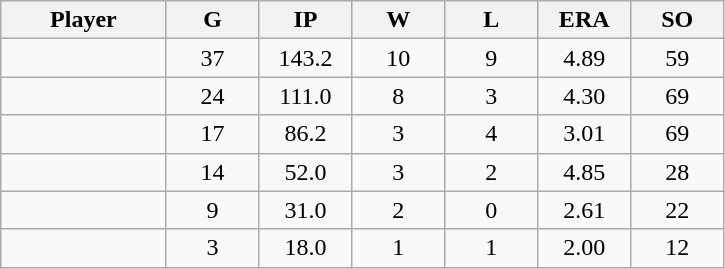<table class="wikitable sortable">
<tr>
<th bgcolor="#DDDDFF" width="16%">Player</th>
<th bgcolor="#DDDDFF" width="9%">G</th>
<th bgcolor="#DDDDFF" width="9%">IP</th>
<th bgcolor="#DDDDFF" width="9%">W</th>
<th bgcolor="#DDDDFF" width="9%">L</th>
<th bgcolor="#DDDDFF" width="9%">ERA</th>
<th bgcolor="#DDDDFF" width="9%">SO</th>
</tr>
<tr align="center">
<td></td>
<td>37</td>
<td>143.2</td>
<td>10</td>
<td>9</td>
<td>4.89</td>
<td>59</td>
</tr>
<tr align="center">
<td></td>
<td>24</td>
<td>111.0</td>
<td>8</td>
<td>3</td>
<td>4.30</td>
<td>69</td>
</tr>
<tr align="center">
<td></td>
<td>17</td>
<td>86.2</td>
<td>3</td>
<td>4</td>
<td>3.01</td>
<td>69</td>
</tr>
<tr align="center">
<td></td>
<td>14</td>
<td>52.0</td>
<td>3</td>
<td>2</td>
<td>4.85</td>
<td>28</td>
</tr>
<tr align="center">
<td></td>
<td>9</td>
<td>31.0</td>
<td>2</td>
<td>0</td>
<td>2.61</td>
<td>22</td>
</tr>
<tr align="center">
<td></td>
<td>3</td>
<td>18.0</td>
<td>1</td>
<td>1</td>
<td>2.00</td>
<td>12</td>
</tr>
</table>
